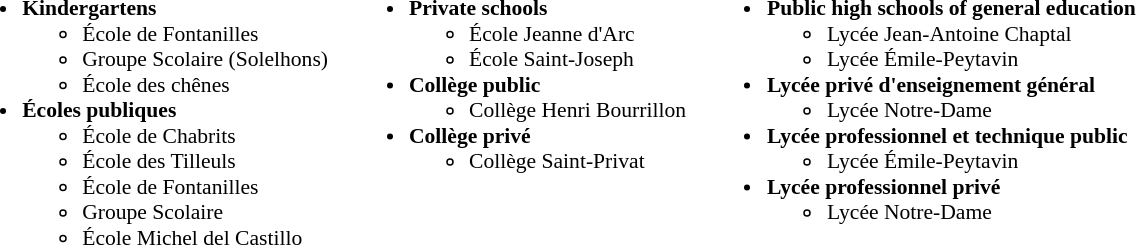<table class="toccolours" border="0" cellpadding="2" cellspacing="10" style="margin:auto;font-size:90%;">
<tr style="vertical-align:top;">
<td><br><ul><li><strong>Kindergartens</strong><ul><li>École de Fontanilles</li><li>Groupe Scolaire (Solelhons)</li><li>École des chênes</li></ul></li><li><strong>Écoles publiques</strong><ul><li>École de Chabrits</li><li>École des Tilleuls</li><li>École de Fontanilles</li><li>Groupe Scolaire</li><li>École Michel del Castillo</li></ul></li></ul></td>
<td><br><ul><li><strong>Private schools</strong><ul><li>École Jeanne d'Arc</li><li>École Saint-Joseph</li></ul></li><li><strong>Collège public</strong><ul><li>Collège Henri Bourrillon</li></ul></li><li><strong>Collège privé</strong><ul><li>Collège Saint-Privat</li></ul></li></ul></td>
<td><br><ul><li><strong>Public high schools of general education</strong><ul><li>Lycée Jean-Antoine Chaptal</li><li>Lycée Émile-Peytavin</li></ul></li><li><strong>Lycée privé d'enseignement général</strong><ul><li>Lycée Notre-Dame</li></ul></li><li><strong>Lycée professionnel et technique public</strong><ul><li>Lycée Émile-Peytavin</li></ul></li><li><strong>Lycée professionnel privé</strong><ul><li>Lycée Notre-Dame</li></ul></li></ul></td>
</tr>
</table>
